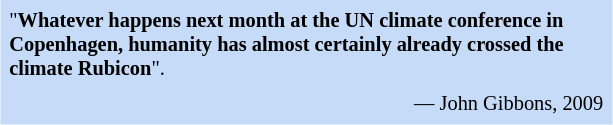<table class="toccolours" style="float: right; margin-left: 1em; margin-right: 2em; font-size: 85%; background:#c6dbf7; color:black; width:30em; max-width: 40%;" cellspacing="5">
<tr>
<td style="text-align: left;">"<strong>Whatever happens next month at the UN climate conference in Copenhagen, humanity has almost certainly already crossed the climate Rubicon</strong>".</td>
</tr>
<tr>
<td style="text-align: right;">— John Gibbons, 2009</td>
</tr>
</table>
